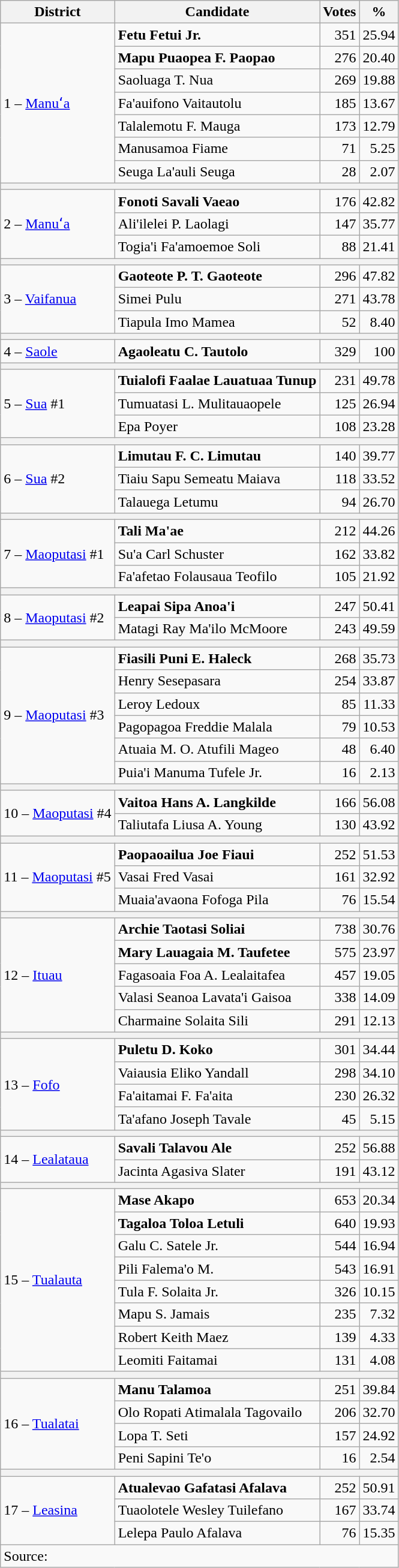<table class=wikitable style=text-align:right>
<tr>
<th>District</th>
<th>Candidate</th>
<th>Votes</th>
<th>%</th>
</tr>
<tr>
<td align=left rowspan=7>1 – <a href='#'>Manuʻa</a></td>
<td align=left><strong>Fetu Fetui Jr.</strong></td>
<td>351</td>
<td>25.94</td>
</tr>
<tr>
<td align=left><strong>Mapu Puaopea F. Paopao</strong></td>
<td>276</td>
<td>20.40</td>
</tr>
<tr>
<td align=left>Saoluaga T. Nua</td>
<td>269</td>
<td>19.88</td>
</tr>
<tr>
<td align=left>Fa'auifono Vaitautolu</td>
<td>185</td>
<td>13.67</td>
</tr>
<tr>
<td align=left>Talalemotu F. Mauga</td>
<td>173</td>
<td>12.79</td>
</tr>
<tr>
<td align=left>Manusamoa Fiame</td>
<td>71</td>
<td>5.25</td>
</tr>
<tr>
<td align=left>Seuga La'auli Seuga</td>
<td>28</td>
<td>2.07</td>
</tr>
<tr>
<th colspan=4></th>
</tr>
<tr>
<td align=left rowspan=3>2 – <a href='#'>Manuʻa</a></td>
<td align=left><strong>Fonoti Savali Vaeao</strong></td>
<td>176</td>
<td>42.82</td>
</tr>
<tr>
<td align=left>Ali'ilelei P. Laolagi</td>
<td>147</td>
<td>35.77</td>
</tr>
<tr>
<td align=left>Togia'i Fa'amoemoe Soli</td>
<td>88</td>
<td>21.41</td>
</tr>
<tr>
<th colspan=4></th>
</tr>
<tr>
<td align=left rowspan=3>3 – <a href='#'>Vaifanua</a></td>
<td align=left><strong>Gaoteote P. T. Gaoteote</strong></td>
<td>296</td>
<td>47.82</td>
</tr>
<tr>
<td align=left>Simei Pulu</td>
<td>271</td>
<td>43.78</td>
</tr>
<tr>
<td align=left>Tiapula Imo Mamea</td>
<td>52</td>
<td>8.40</td>
</tr>
<tr>
<th colspan=4></th>
</tr>
<tr>
<td align=left>4 – <a href='#'>Saole</a></td>
<td align=left><strong>Agaoleatu C. Tautolo</strong></td>
<td>329</td>
<td>100</td>
</tr>
<tr>
<th colspan=4></th>
</tr>
<tr>
<td align=left rowspan=3>5 – <a href='#'>Sua</a> #1</td>
<td align=left><strong>Tuialofi Faalae Lauatuaa Tunup</strong></td>
<td>231</td>
<td>49.78</td>
</tr>
<tr>
<td align=left>Tumuatasi L. Mulitauaopele</td>
<td>125</td>
<td>26.94</td>
</tr>
<tr>
<td align=left>Epa Poyer</td>
<td>108</td>
<td>23.28</td>
</tr>
<tr>
<th colspan=4></th>
</tr>
<tr>
<td align=left rowspan=3>6 – <a href='#'>Sua</a> #2</td>
<td align=left><strong>Limutau F. C. Limutau</strong></td>
<td>140</td>
<td>39.77</td>
</tr>
<tr>
<td align=left>Tiaiu Sapu Semeatu Maiava</td>
<td>118</td>
<td>33.52</td>
</tr>
<tr>
<td align=left>Talauega Letumu</td>
<td>94</td>
<td>26.70</td>
</tr>
<tr>
<th colspan=4></th>
</tr>
<tr>
<td align=left rowspan=3>7 – <a href='#'>Maoputasi</a> #1</td>
<td align=left><strong>Tali Ma'ae</strong></td>
<td>212</td>
<td>44.26</td>
</tr>
<tr>
<td align=left>Su'a Carl Schuster</td>
<td>162</td>
<td>33.82</td>
</tr>
<tr>
<td align=left>Fa'afetao Folausaua Teofilo</td>
<td>105</td>
<td>21.92</td>
</tr>
<tr>
<th colspan=4></th>
</tr>
<tr>
<td align=left rowspan=2>8 – <a href='#'>Maoputasi</a> #2</td>
<td align=left><strong>Leapai Sipa Anoa'i</strong></td>
<td>247</td>
<td>50.41</td>
</tr>
<tr>
<td align=left>Matagi Ray Ma'ilo McMoore</td>
<td>243</td>
<td>49.59</td>
</tr>
<tr>
<th colspan=4></th>
</tr>
<tr>
<td align=left rowspan=6>9 – <a href='#'>Maoputasi</a> #3</td>
<td align=left><strong>Fiasili Puni E. Haleck</strong></td>
<td>268</td>
<td>35.73</td>
</tr>
<tr>
<td align=left>Henry Sesepasara</td>
<td>254</td>
<td>33.87</td>
</tr>
<tr>
<td align=left>Leroy Ledoux</td>
<td>85</td>
<td>11.33</td>
</tr>
<tr>
<td align=left>Pagopagoa Freddie Malala</td>
<td>79</td>
<td>10.53</td>
</tr>
<tr>
<td align=left>Atuaia M. O. Atufili Mageo</td>
<td>48</td>
<td>6.40</td>
</tr>
<tr>
<td align=left>Puia'i Manuma Tufele Jr.</td>
<td>16</td>
<td>2.13</td>
</tr>
<tr>
<th colspan=4></th>
</tr>
<tr>
<td align=left rowspan=2>10 – <a href='#'>Maoputasi</a> #4</td>
<td align=left><strong>Vaitoa Hans A. Langkilde</strong></td>
<td>166</td>
<td>56.08</td>
</tr>
<tr>
<td align=left>Taliutafa Liusa A. Young</td>
<td>130</td>
<td>43.92</td>
</tr>
<tr>
<th colspan=4></th>
</tr>
<tr>
<td align=left rowspan=3>11 – <a href='#'>Maoputasi</a> #5</td>
<td align=left><strong>Paopaoailua Joe Fiaui</strong></td>
<td>252</td>
<td>51.53</td>
</tr>
<tr>
<td align=left>Vasai Fred Vasai</td>
<td>161</td>
<td>32.92</td>
</tr>
<tr>
<td align=left>Muaia'avaona Fofoga Pila</td>
<td>76</td>
<td>15.54</td>
</tr>
<tr>
<th colspan=4></th>
</tr>
<tr>
<td align=left rowspan=5>12 – <a href='#'>Ituau</a></td>
<td align=left><strong>Archie Taotasi Soliai</strong></td>
<td>738</td>
<td>30.76</td>
</tr>
<tr>
<td align=left><strong>Mary Lauagaia M. Taufetee</strong></td>
<td>575</td>
<td>23.97</td>
</tr>
<tr>
<td align=left>Fagasoaia Foa A. Lealaitafea</td>
<td>457</td>
<td>19.05</td>
</tr>
<tr>
<td align=left>Valasi Seanoa Lavata'i Gaisoa</td>
<td>338</td>
<td>14.09</td>
</tr>
<tr>
<td align=left>Charmaine Solaita Sili</td>
<td>291</td>
<td>12.13</td>
</tr>
<tr>
<th colspan=4></th>
</tr>
<tr>
<td align=left rowspan=4>13 – <a href='#'>Fofo</a></td>
<td align=left><strong>Puletu D. Koko</strong></td>
<td>301</td>
<td>34.44</td>
</tr>
<tr>
<td align=left>Vaiausia Eliko Yandall</td>
<td>298</td>
<td>34.10</td>
</tr>
<tr>
<td align=left>Fa'aitamai F. Fa'aita</td>
<td>230</td>
<td>26.32</td>
</tr>
<tr>
<td align=left>Ta'afano Joseph Tavale</td>
<td>45</td>
<td>5.15</td>
</tr>
<tr>
<th colspan=4></th>
</tr>
<tr>
<td align=left rowspan=2>14 – <a href='#'>Lealataua</a></td>
<td align=left><strong>Savali Talavou Ale</strong></td>
<td>252</td>
<td>56.88</td>
</tr>
<tr>
<td align=left>Jacinta Agasiva Slater</td>
<td>191</td>
<td>43.12</td>
</tr>
<tr>
<th colspan=4></th>
</tr>
<tr>
<td align=left rowspan=8>15 – <a href='#'>Tualauta</a></td>
<td align=left><strong>Mase Akapo</strong></td>
<td>653</td>
<td>20.34</td>
</tr>
<tr>
<td align=left><strong>Tagaloa Toloa Letuli</strong></td>
<td>640</td>
<td>19.93</td>
</tr>
<tr>
<td align=left>Galu C. Satele Jr.</td>
<td>544</td>
<td>16.94</td>
</tr>
<tr>
<td align=left>Pili Falema'o M.</td>
<td>543</td>
<td>16.91</td>
</tr>
<tr>
<td align=left>Tula F. Solaita Jr.</td>
<td>326</td>
<td>10.15</td>
</tr>
<tr>
<td align=left>Mapu S. Jamais</td>
<td>235</td>
<td>7.32</td>
</tr>
<tr>
<td align=left>Robert Keith Maez</td>
<td>139</td>
<td>4.33</td>
</tr>
<tr>
<td align=left>Leomiti Faitamai</td>
<td>131</td>
<td>4.08</td>
</tr>
<tr>
<th colspan=4></th>
</tr>
<tr>
<td align=left rowspan=4>16 – <a href='#'>Tualatai</a></td>
<td align=left><strong>Manu Talamoa</strong></td>
<td>251</td>
<td>39.84</td>
</tr>
<tr>
<td align=left>Olo Ropati Atimalala Tagovailo</td>
<td>206</td>
<td>32.70</td>
</tr>
<tr>
<td align=left>Lopa T. Seti</td>
<td>157</td>
<td>24.92</td>
</tr>
<tr>
<td align=left>Peni Sapini Te'o</td>
<td>16</td>
<td>2.54</td>
</tr>
<tr>
<th colspan=4></th>
</tr>
<tr>
<td align=left rowspan=3>17 – <a href='#'>Leasina</a></td>
<td align=left><strong>Atualevao Gafatasi Afalava</strong></td>
<td>252</td>
<td>50.91</td>
</tr>
<tr>
<td align=left>Tuaolotele Wesley Tuilefano</td>
<td>167</td>
<td>33.74</td>
</tr>
<tr>
<td align=left>Lelepa Paulo Afalava</td>
<td>76</td>
<td>15.35</td>
</tr>
<tr>
<td align=left colspan=4>Source:</td>
</tr>
</table>
